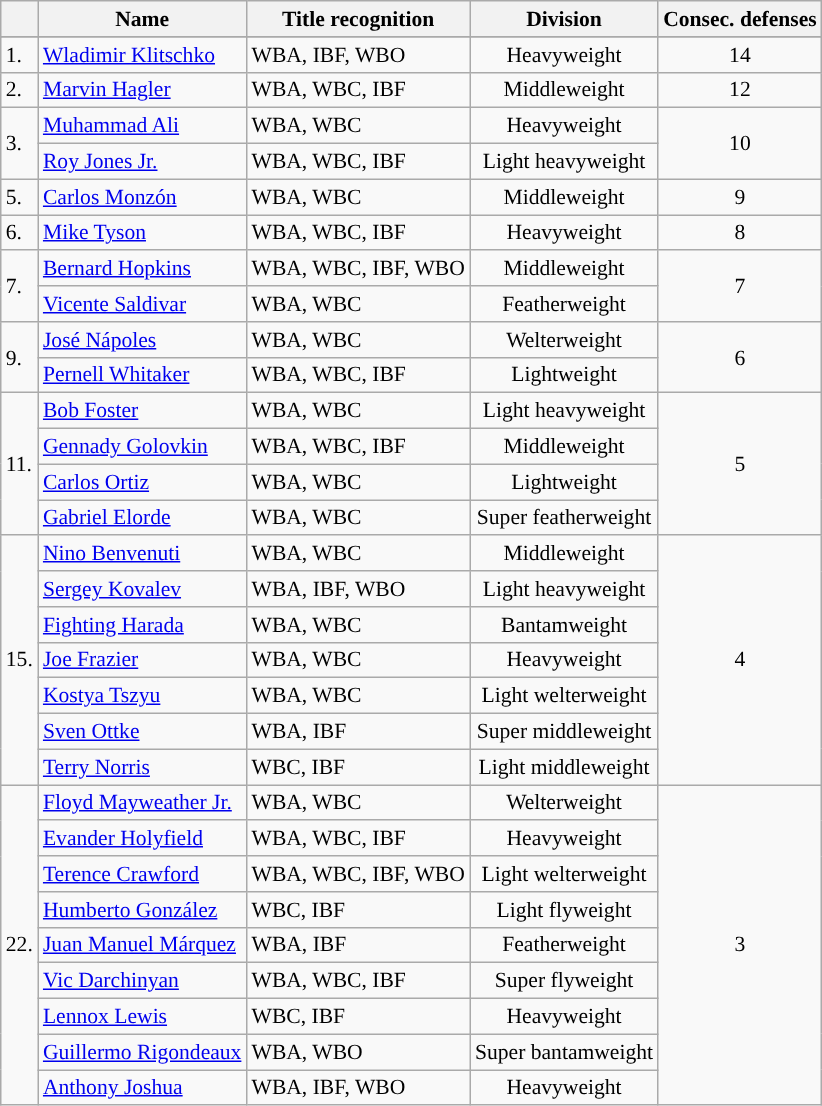<table class="wikitable sortable" style="font-size:90%;  margin:0 .5em .5em 0; margin-top:.5em; margin-bottom:.5em; border:1px solid #CCC; border-collapse:collapse; text-align:left;">
<tr>
<th></th>
<th>Name</th>
<th>Title recognition</th>
<th>Division</th>
<th>Consec. defenses</th>
</tr>
<tr>
</tr>
<tr bgcolor=>
<td>1.</td>
<td> <a href='#'>Wladimir Klitschko</a></td>
<td>WBA, IBF, WBO</td>
<td align="center">Heavyweight</td>
<td align="center">14</td>
</tr>
<tr>
<td>2.</td>
<td> <a href='#'>Marvin Hagler</a></td>
<td>WBA, WBC, IBF</td>
<td align="center">Middleweight</td>
<td align="center">12</td>
</tr>
<tr>
<td rowspan="2">3.</td>
<td> <a href='#'>Muhammad Ali</a></td>
<td>WBA, WBC</td>
<td align="center">Heavyweight</td>
<td align="center" rowspan="2">10</td>
</tr>
<tr>
<td> <a href='#'>Roy Jones Jr.</a></td>
<td>WBA, WBC, IBF</td>
<td align="center">Light heavyweight</td>
</tr>
<tr>
<td>5.</td>
<td> <a href='#'>Carlos Monzón</a></td>
<td>WBA, WBC</td>
<td align="center">Middleweight</td>
<td align="center">9</td>
</tr>
<tr>
<td>6.</td>
<td> <a href='#'>Mike Tyson</a></td>
<td>WBA, WBC, IBF</td>
<td align="center">Heavyweight</td>
<td align="center">8</td>
</tr>
<tr>
<td rowspan="2">7.</td>
<td> <a href='#'>Bernard Hopkins</a></td>
<td>WBA, WBC, IBF, WBO</td>
<td align="center">Middleweight</td>
<td align="center" rowspan="2">7</td>
</tr>
<tr>
<td> <a href='#'>Vicente Saldivar</a></td>
<td>WBA, WBC</td>
<td align="center">Featherweight</td>
</tr>
<tr>
<td rowspan="2">9.</td>
<td> <a href='#'>José Nápoles</a></td>
<td>WBA, WBC</td>
<td align="center">Welterweight</td>
<td align="center" rowspan="2">6</td>
</tr>
<tr>
<td> <a href='#'>Pernell Whitaker</a></td>
<td>WBA, WBC, IBF</td>
<td align="center">Lightweight</td>
</tr>
<tr>
<td rowspan="4">11.</td>
<td> <a href='#'>Bob Foster</a></td>
<td>WBA, WBC</td>
<td align="center">Light heavyweight</td>
<td align="center" rowspan="4">5</td>
</tr>
<tr>
<td> <a href='#'>Gennady Golovkin</a></td>
<td>WBA, WBC, IBF</td>
<td align="center">Middleweight</td>
</tr>
<tr>
<td> <a href='#'>Carlos Ortiz</a></td>
<td>WBA, WBC</td>
<td align="center">Lightweight</td>
</tr>
<tr>
<td> <a href='#'>Gabriel Elorde</a></td>
<td>WBA, WBC</td>
<td align="center">Super featherweight</td>
</tr>
<tr>
<td rowspan="7">15.</td>
<td> <a href='#'>Nino Benvenuti</a></td>
<td>WBA, WBC</td>
<td align="center">Middleweight</td>
<td align="center" rowspan="7">4</td>
</tr>
<tr>
<td> <a href='#'>Sergey Kovalev</a></td>
<td>WBA, IBF, WBO</td>
<td align="center">Light heavyweight</td>
</tr>
<tr>
<td> <a href='#'>Fighting Harada</a></td>
<td>WBA, WBC</td>
<td align="center">Bantamweight</td>
</tr>
<tr>
<td> <a href='#'>Joe Frazier</a></td>
<td>WBA, WBC</td>
<td align="center">Heavyweight</td>
</tr>
<tr>
<td> <a href='#'>Kostya Tszyu</a></td>
<td>WBA, WBC</td>
<td align="center">Light welterweight</td>
</tr>
<tr>
<td> <a href='#'>Sven Ottke</a></td>
<td>WBA, IBF</td>
<td align="center">Super middleweight</td>
</tr>
<tr>
<td> <a href='#'>Terry Norris</a></td>
<td>WBC, IBF</td>
<td align="center">Light middleweight</td>
</tr>
<tr>
<td rowspan="9">22.</td>
<td> <a href='#'>Floyd Mayweather Jr.</a></td>
<td>WBA, WBC</td>
<td align="center">Welterweight</td>
<td align="center" rowspan="9">3</td>
</tr>
<tr>
<td> <a href='#'>Evander Holyfield</a></td>
<td>WBA, WBC, IBF</td>
<td align="center">Heavyweight</td>
</tr>
<tr>
<td> <a href='#'>Terence Crawford</a></td>
<td>WBA, WBC, IBF, WBO</td>
<td align="center">Light welterweight</td>
</tr>
<tr>
<td> <a href='#'>Humberto González</a></td>
<td>WBC, IBF</td>
<td align="center">Light flyweight</td>
</tr>
<tr>
<td> <a href='#'>Juan Manuel Márquez</a></td>
<td>WBA, IBF</td>
<td align="center">Featherweight</td>
</tr>
<tr>
<td> <a href='#'>Vic Darchinyan</a></td>
<td>WBA, WBC, IBF</td>
<td align="center">Super flyweight</td>
</tr>
<tr>
<td> <a href='#'>Lennox Lewis</a></td>
<td>WBC, IBF</td>
<td align="center">Heavyweight</td>
</tr>
<tr>
<td> <a href='#'>Guillermo Rigondeaux</a></td>
<td>WBA, WBO</td>
<td align="center">Super bantamweight</td>
</tr>
<tr bgcolor=>
<td> <a href='#'>Anthony Joshua</a></td>
<td>WBA, IBF, WBO</td>
<td align="center">Heavyweight</td>
</tr>
</table>
